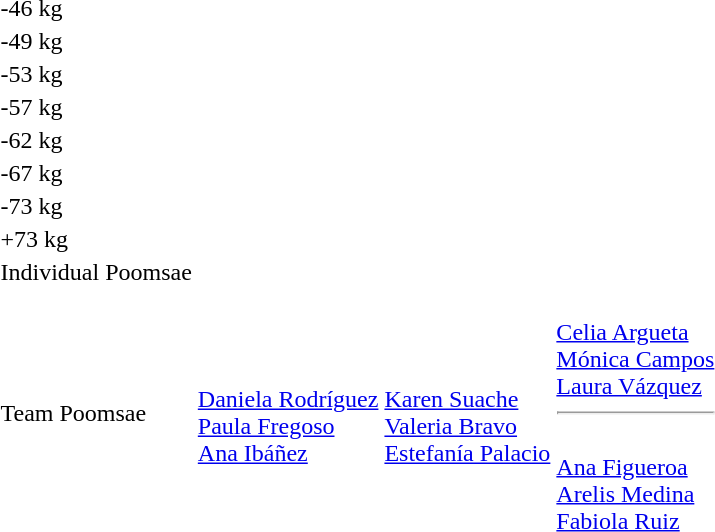<table>
<tr>
<td>-46 kg</td>
<td></td>
<td></td>
<td><br></td>
</tr>
<tr>
<td>-49 kg</td>
<td></td>
<td></td>
<td><br></td>
</tr>
<tr>
<td>-53 kg</td>
<td></td>
<td></td>
<td><br></td>
</tr>
<tr>
<td>-57 kg</td>
<td></td>
<td></td>
<td><br></td>
</tr>
<tr>
<td>-62 kg</td>
<td></td>
<td></td>
<td><br></td>
</tr>
<tr>
<td>-67 kg</td>
<td></td>
<td></td>
<td><br></td>
</tr>
<tr>
<td>-73 kg</td>
<td></td>
<td></td>
<td><br></td>
</tr>
<tr>
<td>+73 kg</td>
<td></td>
<td></td>
<td><br></td>
</tr>
<tr>
<td>Individual Poomsae</td>
<td></td>
<td></td>
<td><br></td>
</tr>
<tr>
<td>Team Poomsae</td>
<td><br><a href='#'>Daniela Rodríguez</a><br><a href='#'>Paula Fregoso</a><br><a href='#'>Ana Ibáñez</a></td>
<td><br><a href='#'>Karen Suache</a><br><a href='#'>Valeria Bravo</a><br><a href='#'>Estefanía Palacio</a></td>
<td><br><a href='#'>Celia Argueta</a><br><a href='#'>Mónica Campos</a><br><a href='#'>Laura Vázquez</a><hr><br><a href='#'>Ana Figueroa</a><br><a href='#'>Arelis Medina</a><br><a href='#'>Fabiola Ruiz</a></td>
</tr>
</table>
